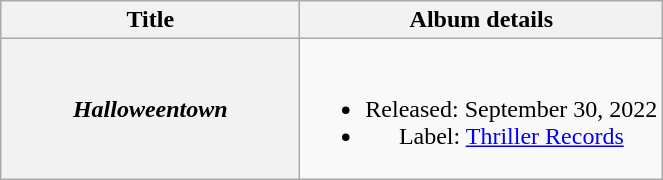<table class="wikitable plainrowheaders" style="text-align:center;">
<tr>
<th scope="col" rowspan="1" style="width:12em;">Title</th>
<th scope="col" rowspan="1">Album details</th>
</tr>
<tr>
<th scope="row"><em>Halloweentown</em></th>
<td><br><ul><li>Released: September 30, 2022</li><li>Label: <a href='#'>Thriller Records</a></li></ul></td>
</tr>
</table>
